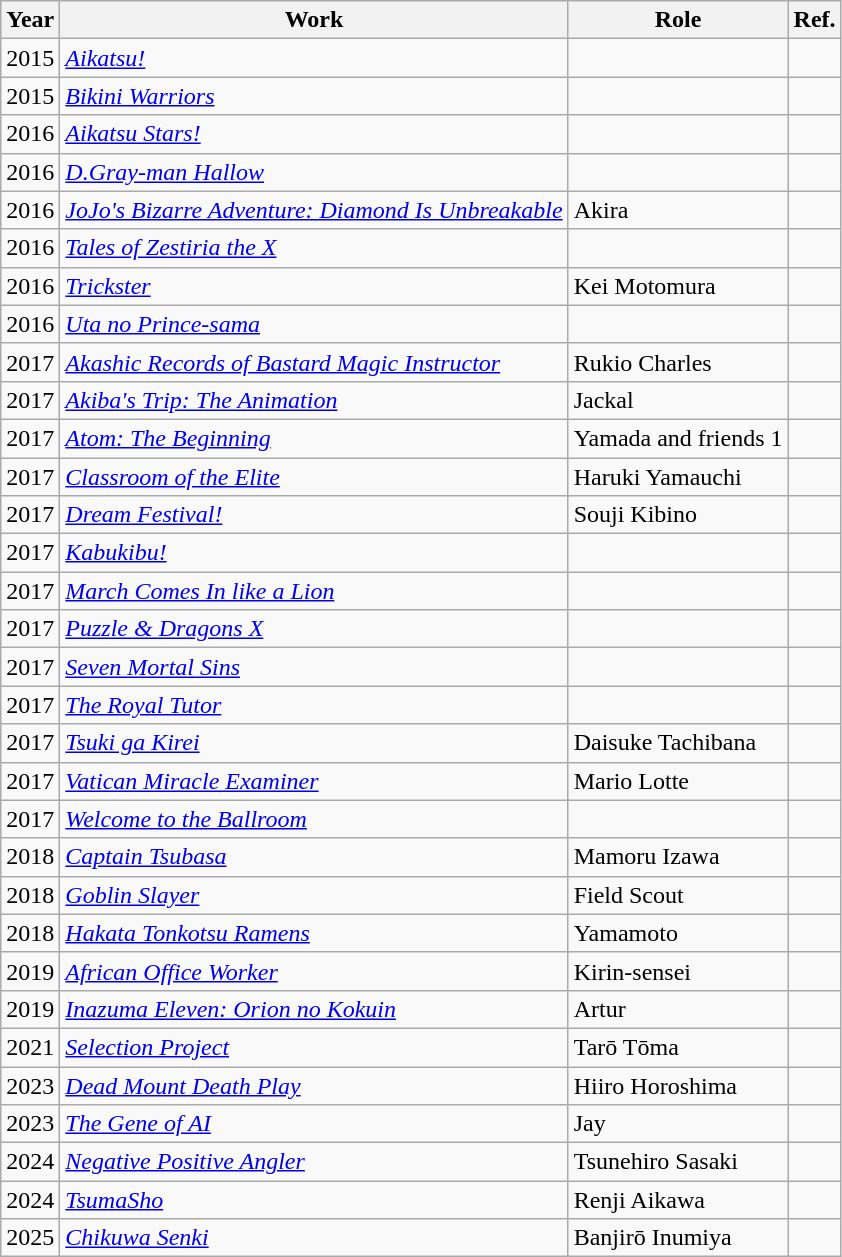<table class="wikitable sortable plainrowheaders">
<tr>
<th scope="col">Year</th>
<th scope="col">Work</th>
<th scope="col">Role</th>
<th scope="col" class="unsortable">Ref.</th>
</tr>
<tr>
<td>2015</td>
<td><em><a href='#'>Aikatsu!</a></em></td>
<td></td>
<td></td>
</tr>
<tr>
<td>2015</td>
<td><em><a href='#'>Bikini Warriors</a></em></td>
<td></td>
<td></td>
</tr>
<tr>
<td>2016</td>
<td><em><a href='#'>Aikatsu Stars!</a></em></td>
<td></td>
<td></td>
</tr>
<tr>
<td>2016</td>
<td><em><a href='#'>D.Gray-man Hallow</a></em></td>
<td></td>
<td></td>
</tr>
<tr>
<td>2016</td>
<td><em><a href='#'>JoJo's Bizarre Adventure: Diamond Is Unbreakable</a></em></td>
<td>Akira</td>
<td></td>
</tr>
<tr>
<td>2016</td>
<td><em><a href='#'>Tales of Zestiria the X</a></em></td>
<td></td>
<td></td>
</tr>
<tr>
<td>2016</td>
<td><em><a href='#'>Trickster</a></em></td>
<td>Kei Motomura</td>
<td></td>
</tr>
<tr>
<td>2016</td>
<td><em><a href='#'>Uta no Prince-sama</a></em></td>
<td></td>
<td></td>
</tr>
<tr>
<td>2017</td>
<td><em><a href='#'>Akashic Records of Bastard Magic Instructor</a></em></td>
<td>Rukio Charles</td>
<td></td>
</tr>
<tr>
<td>2017</td>
<td><em><a href='#'>Akiba's Trip: The Animation</a></em></td>
<td>Jackal</td>
<td></td>
</tr>
<tr>
<td>2017</td>
<td><em><a href='#'>Atom: The Beginning</a></em></td>
<td>Yamada and friends 1</td>
<td></td>
</tr>
<tr>
<td>2017</td>
<td><em><a href='#'>Classroom of the Elite</a></em></td>
<td>Haruki Yamauchi</td>
<td></td>
</tr>
<tr>
<td>2017</td>
<td><em><a href='#'>Dream Festival!</a></em></td>
<td>Souji Kibino</td>
<td></td>
</tr>
<tr>
<td>2017</td>
<td><em><a href='#'>Kabukibu!</a></em></td>
<td></td>
<td></td>
</tr>
<tr>
<td>2017</td>
<td><em><a href='#'>March Comes In like a Lion</a></em></td>
<td></td>
<td></td>
</tr>
<tr>
<td>2017</td>
<td><em><a href='#'>Puzzle & Dragons X</a></em></td>
<td></td>
<td></td>
</tr>
<tr>
<td>2017</td>
<td><em><a href='#'>Seven Mortal Sins</a></em></td>
<td></td>
<td></td>
</tr>
<tr>
<td>2017</td>
<td><em><a href='#'>The Royal Tutor</a></em></td>
<td></td>
<td></td>
</tr>
<tr>
<td>2017</td>
<td><em><a href='#'>Tsuki ga Kirei</a></em></td>
<td>Daisuke Tachibana</td>
<td></td>
</tr>
<tr>
<td>2017</td>
<td><em><a href='#'>Vatican Miracle Examiner</a></em></td>
<td>Mario Lotte</td>
<td></td>
</tr>
<tr>
<td>2017</td>
<td><em><a href='#'>Welcome to the Ballroom</a></em></td>
<td></td>
<td></td>
</tr>
<tr>
<td>2018</td>
<td><em><a href='#'>Captain Tsubasa</a></em></td>
<td>Mamoru Izawa</td>
<td></td>
</tr>
<tr>
<td>2018</td>
<td><em><a href='#'>Goblin Slayer</a></em></td>
<td>Field Scout</td>
<td></td>
</tr>
<tr>
<td>2018</td>
<td><em><a href='#'>Hakata Tonkotsu Ramens</a></em></td>
<td>Yamamoto</td>
<td></td>
</tr>
<tr>
<td>2019</td>
<td><em><a href='#'>African Office Worker</a></em></td>
<td>Kirin-sensei</td>
<td></td>
</tr>
<tr>
<td>2019</td>
<td><em><a href='#'>Inazuma Eleven: Orion no Kokuin</a></em></td>
<td>Artur</td>
<td></td>
</tr>
<tr>
<td>2021</td>
<td><em><a href='#'>Selection Project</a></em></td>
<td>Tarō Tōma</td>
<td></td>
</tr>
<tr>
<td>2023</td>
<td><em><a href='#'>Dead Mount Death Play</a></em></td>
<td>Hiiro Horoshima</td>
<td></td>
</tr>
<tr>
<td>2023</td>
<td><em><a href='#'>The Gene of AI</a></em></td>
<td>Jay</td>
<td></td>
</tr>
<tr>
<td>2024</td>
<td><em><a href='#'>Negative Positive Angler</a></em></td>
<td>Tsunehiro Sasaki</td>
<td></td>
</tr>
<tr>
<td>2024</td>
<td><em><a href='#'>TsumaSho</a></em></td>
<td>Renji Aikawa</td>
<td></td>
</tr>
<tr>
<td>2025</td>
<td><em><a href='#'>Chikuwa Senki</a></em></td>
<td>Banjirō Inumiya</td>
<td></td>
</tr>
</table>
